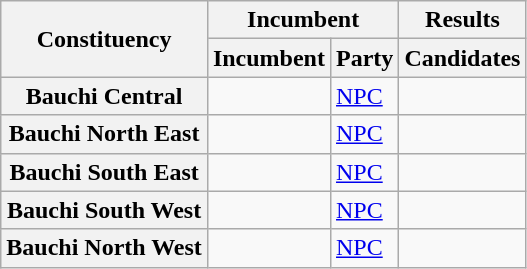<table class="wikitable sortable">
<tr>
<th rowspan="2">Constituency</th>
<th colspan="2">Incumbent</th>
<th>Results</th>
</tr>
<tr valign="bottom">
<th>Incumbent</th>
<th>Party</th>
<th>Candidates</th>
</tr>
<tr>
<th>Bauchi Central</th>
<td></td>
<td><a href='#'>NPC</a></td>
<td nowrap=""></td>
</tr>
<tr>
<th>Bauchi North East</th>
<td></td>
<td><a href='#'>NPC</a></td>
<td nowrap=""></td>
</tr>
<tr>
<th>Bauchi South East</th>
<td></td>
<td><a href='#'>NPC</a></td>
<td nowrap=""></td>
</tr>
<tr>
<th>Bauchi South West</th>
<td></td>
<td><a href='#'>NPC</a></td>
<td nowrap=""></td>
</tr>
<tr>
<th>Bauchi North West</th>
<td></td>
<td><a href='#'>NPC</a></td>
<td nowrap=""></td>
</tr>
</table>
